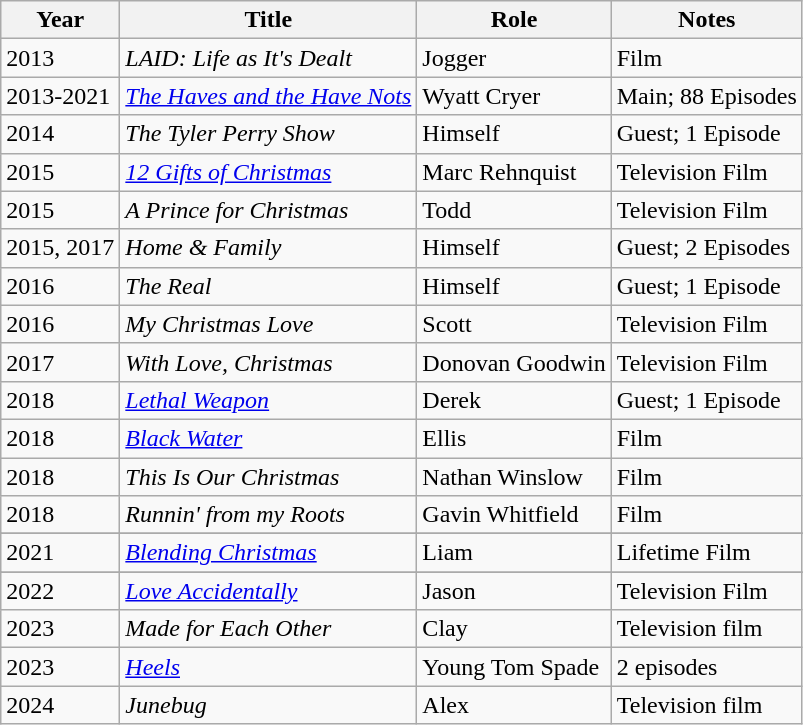<table class="wikitable sortable">
<tr>
<th>Year</th>
<th>Title</th>
<th>Role</th>
<th>Notes</th>
</tr>
<tr>
<td>2013</td>
<td><em>LAID: Life as It's Dealt</em></td>
<td>Jogger</td>
<td>Film</td>
</tr>
<tr>
<td>2013-2021</td>
<td><em><a href='#'>The Haves and the Have Nots</a></em></td>
<td>Wyatt Cryer</td>
<td>Main; 88 Episodes</td>
</tr>
<tr>
<td>2014</td>
<td><em>The Tyler Perry Show</em></td>
<td>Himself</td>
<td>Guest; 1 Episode</td>
</tr>
<tr>
<td>2015</td>
<td><em><a href='#'>12 Gifts of Christmas</a></em></td>
<td>Marc Rehnquist</td>
<td>Television Film</td>
</tr>
<tr>
<td>2015</td>
<td><em>A Prince for Christmas</em></td>
<td>Todd</td>
<td>Television Film</td>
</tr>
<tr>
<td>2015, 2017</td>
<td><em>Home & Family</em></td>
<td>Himself</td>
<td>Guest; 2 Episodes</td>
</tr>
<tr>
<td>2016</td>
<td><em>The Real</em></td>
<td>Himself</td>
<td>Guest; 1 Episode</td>
</tr>
<tr>
<td>2016</td>
<td><em>My Christmas Love</em></td>
<td>Scott</td>
<td>Television Film</td>
</tr>
<tr>
<td>2017</td>
<td><em>With Love, Christmas</em></td>
<td>Donovan Goodwin</td>
<td>Television Film</td>
</tr>
<tr>
<td>2018</td>
<td><em><a href='#'>Lethal Weapon</a></em></td>
<td>Derek</td>
<td>Guest; 1 Episode</td>
</tr>
<tr>
<td>2018</td>
<td><em><a href='#'>Black Water</a></em></td>
<td>Ellis</td>
<td>Film</td>
</tr>
<tr>
<td>2018</td>
<td><em>This Is Our Christmas</em></td>
<td>Nathan Winslow</td>
<td>Film</td>
</tr>
<tr>
<td>2018</td>
<td><em>Runnin' from my Roots</em></td>
<td>Gavin Whitfield</td>
<td>Film</td>
</tr>
<tr>
</tr>
<tr>
<td>2021</td>
<td><em><a href='#'>Blending Christmas</a></em></td>
<td>Liam</td>
<td>Lifetime Film</td>
</tr>
<tr>
</tr>
<tr>
<td>2022</td>
<td><em><a href='#'>Love Accidentally</a></em></td>
<td>Jason</td>
<td>Television Film</td>
</tr>
<tr>
<td>2023</td>
<td><em>Made for Each Other</em></td>
<td>Clay</td>
<td>Television film</td>
</tr>
<tr>
<td>2023</td>
<td><em><a href='#'>Heels</a></em></td>
<td>Young Tom Spade</td>
<td>2 episodes</td>
</tr>
<tr>
<td>2024</td>
<td><em>Junebug</em></td>
<td>Alex</td>
<td>Television film</td>
</tr>
</table>
